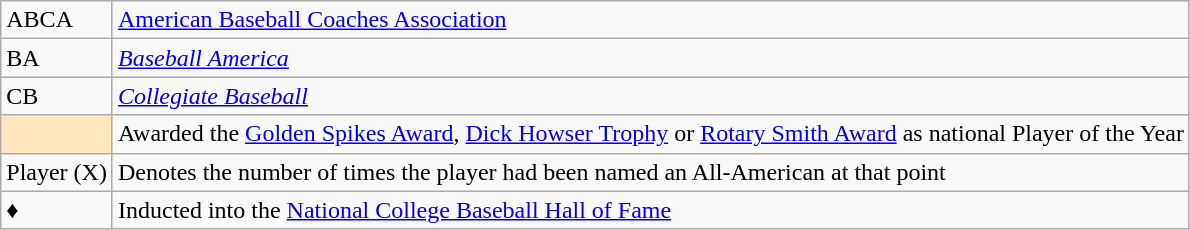<table class="wikitable">
<tr>
<td>ABCA</td>
<td><a href='#'>American Baseball Coaches Association</a></td>
</tr>
<tr>
<td>BA</td>
<td><em><a href='#'>Baseball America</a></em></td>
</tr>
<tr>
<td>CB</td>
<td><em><a href='#'>Collegiate Baseball</a></em></td>
</tr>
<tr>
<td style="background-color:#FFE6BD"></td>
<td>Awarded the <a href='#'>Golden Spikes Award</a>, <a href='#'>Dick Howser Trophy</a> or <a href='#'>Rotary Smith Award</a> as national Player of the Year</td>
</tr>
<tr>
<td>Player (X)</td>
<td>Denotes the number of times the player had been named an All-American at that point</td>
</tr>
<tr>
<td>♦</td>
<td>Inducted into the <a href='#'>National College Baseball Hall of Fame</a></td>
</tr>
</table>
